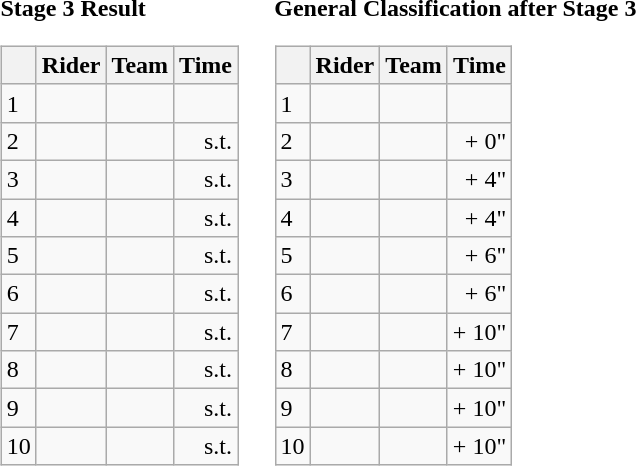<table>
<tr>
<td><strong>Stage 3 Result</strong><br><table class="wikitable">
<tr>
<th></th>
<th>Rider</th>
<th>Team</th>
<th>Time</th>
</tr>
<tr>
<td>1</td>
<td></td>
<td></td>
<td align="right"></td>
</tr>
<tr>
<td>2</td>
<td></td>
<td></td>
<td align="right">s.t.</td>
</tr>
<tr>
<td>3</td>
<td></td>
<td></td>
<td align="right">s.t.</td>
</tr>
<tr>
<td>4</td>
<td> </td>
<td></td>
<td align="right">s.t.</td>
</tr>
<tr>
<td>5</td>
<td></td>
<td></td>
<td align="right">s.t.</td>
</tr>
<tr>
<td>6</td>
<td></td>
<td></td>
<td align="right">s.t.</td>
</tr>
<tr>
<td>7</td>
<td></td>
<td></td>
<td align="right">s.t.</td>
</tr>
<tr>
<td>8</td>
<td></td>
<td></td>
<td align="right">s.t.</td>
</tr>
<tr>
<td>9</td>
<td></td>
<td></td>
<td align="right">s.t.</td>
</tr>
<tr>
<td>10</td>
<td></td>
<td></td>
<td align="right">s.t.</td>
</tr>
</table>
</td>
<td></td>
<td><strong>General Classification after Stage 3</strong><br><table class="wikitable">
<tr>
<th></th>
<th>Rider</th>
<th>Team</th>
<th>Time</th>
</tr>
<tr>
<td>1</td>
<td> </td>
<td></td>
<td align="right"></td>
</tr>
<tr>
<td>2</td>
<td></td>
<td></td>
<td align="right">+ 0"</td>
</tr>
<tr>
<td>3</td>
<td> </td>
<td></td>
<td align="right">+ 4"</td>
</tr>
<tr>
<td>4</td>
<td></td>
<td></td>
<td align="right">+ 4"</td>
</tr>
<tr>
<td>5</td>
<td></td>
<td></td>
<td align="right">+ 6"</td>
</tr>
<tr>
<td>6</td>
<td></td>
<td></td>
<td align="right">+ 6"</td>
</tr>
<tr>
<td>7</td>
<td></td>
<td></td>
<td align="right">+ 10"</td>
</tr>
<tr>
<td>8</td>
<td></td>
<td></td>
<td align="right">+ 10"</td>
</tr>
<tr>
<td>9</td>
<td></td>
<td></td>
<td align="right">+ 10"</td>
</tr>
<tr>
<td>10</td>
<td></td>
<td></td>
<td align="right">+ 10"</td>
</tr>
</table>
</td>
</tr>
</table>
